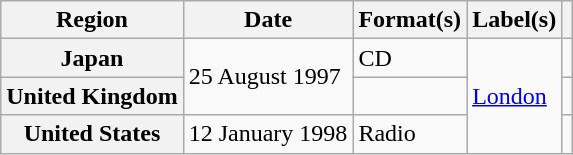<table class="wikitable plainrowheaders">
<tr>
<th scope="col">Region</th>
<th scope="col">Date</th>
<th scope="col">Format(s)</th>
<th scope="col">Label(s)</th>
<th scope="col"></th>
</tr>
<tr>
<th scope="row">Japan</th>
<td rowspan="2">25 August 1997</td>
<td>CD</td>
<td rowspan="3"><a href='#'>London</a></td>
<td></td>
</tr>
<tr>
<th scope="row">United Kingdom</th>
<td></td>
<td></td>
</tr>
<tr>
<th scope="row">United States</th>
<td>12 January 1998</td>
<td>Radio</td>
<td></td>
</tr>
</table>
